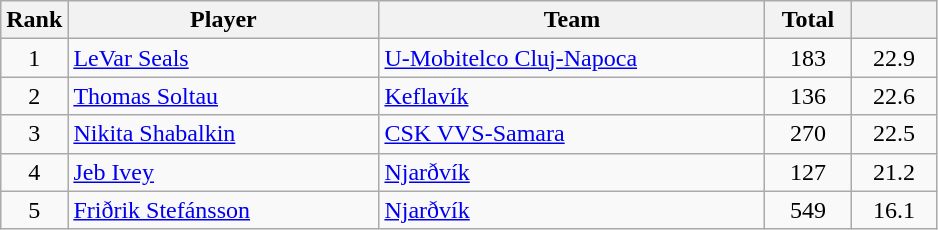<table class="wikitable" style="text-align:center">
<tr>
<th>Rank</th>
<th width=200>Player</th>
<th width=250>Team</th>
<th width=50>Total</th>
<th width=50></th>
</tr>
<tr>
<td>1</td>
<td align=left> <a href='#'>LeVar Seals</a></td>
<td align=left> <a href='#'>U-Mobitelco Cluj-Napoca</a></td>
<td>183</td>
<td>22.9</td>
</tr>
<tr>
<td>2</td>
<td align=left> <a href='#'>Thomas Soltau</a></td>
<td align=left> <a href='#'>Keflavík</a></td>
<td>136</td>
<td>22.6</td>
</tr>
<tr>
<td>3</td>
<td align=left> <a href='#'>Nikita Shabalkin</a></td>
<td align=left> <a href='#'>CSK VVS-Samara</a></td>
<td>270</td>
<td>22.5</td>
</tr>
<tr>
<td>4</td>
<td align=left> <a href='#'>Jeb Ivey</a></td>
<td align=left> <a href='#'>Njarðvík</a></td>
<td>127</td>
<td>21.2</td>
</tr>
<tr>
<td>5</td>
<td align=left> <a href='#'>Friðrik Stefánsson</a></td>
<td align=left> <a href='#'>Njarðvík</a></td>
<td>549</td>
<td>16.1</td>
</tr>
</table>
